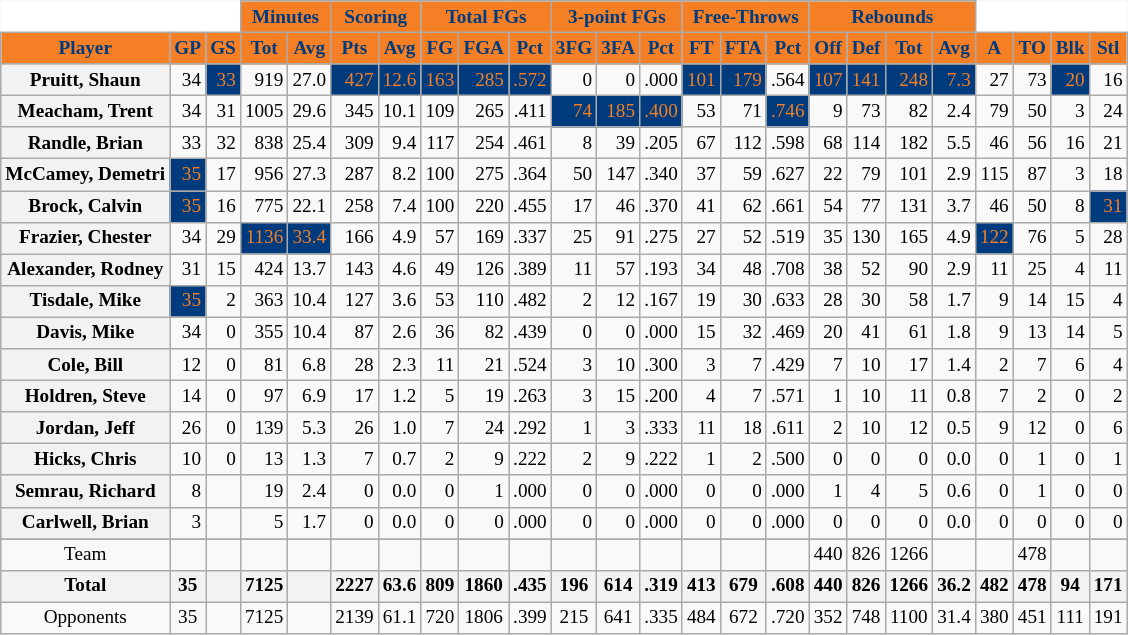<table class="wikitable sortable" border="1" style="font-size: 80%;">
<tr>
<th colspan="3" style="border-top-style:hidden; border-left-style:hidden; background: white;"></th>
<th colspan="2" style="background:#F47F24; color:#003C7D;">Minutes</th>
<th colspan="2" style="background:#F47F24; color:#003C7D;">Scoring</th>
<th colspan="3" style="background:#F47F24; color:#003C7D;">Total FGs</th>
<th colspan="3" style="background:#F47F24; color:#003C7D;">3-point FGs</th>
<th colspan="3" style="background:#F47F24; color:#003C7D;">Free-Throws</th>
<th colspan="4" style="background:#F47F24; color:#003C7D;">Rebounds</th>
<th colspan="4" style="border-top-style:hidden; border-right-style:hidden; background: white;"></th>
</tr>
<tr>
<th scope="col" style="background:#F47F24; color:#003C7D;">Player</th>
<th scope="col" style="background:#F47F24; color:#003C7D;">GP</th>
<th scope="col" style="background:#F47F24; color:#003C7D;">GS</th>
<th scope="col" style="background:#F47F24; color:#003C7D;">Tot</th>
<th scope="col" style="background:#F47F24; color:#003C7D;">Avg</th>
<th scope="col" style="background:#F47F24; color:#003C7D;">Pts</th>
<th scope="col" style="background:#F47F24; color:#003C7D;">Avg</th>
<th scope="col" style="background:#F47F24; color:#003C7D;">FG</th>
<th scope="col" style="background:#F47F24; color:#003C7D;">FGA</th>
<th scope="col" style="background:#F47F24; color:#003C7D;">Pct</th>
<th scope="col" style="background:#F47F24; color:#003C7D;">3FG</th>
<th scope="col" style="background:#F47F24; color:#003C7D;">3FA</th>
<th scope="col" style="background:#F47F24; color:#003C7D;">Pct</th>
<th scope="col" style="background:#F47F24; color:#003C7D;">FT</th>
<th scope="col" style="background:#F47F24; color:#003C7D;">FTA</th>
<th scope="col" style="background:#F47F24; color:#003C7D;">Pct</th>
<th scope="col" style="background:#F47F24; color:#003C7D;">Off</th>
<th scope="col" style="background:#F47F24; color:#003C7D;">Def</th>
<th scope="col" style="background:#F47F24; color:#003C7D;">Tot</th>
<th scope="col" style="background:#F47F24; color:#003C7D;">Avg</th>
<th scope="col" style="background:#F47F24; color:#003C7D;">A</th>
<th scope="col" style="background:#F47F24; color:#003C7D;">TO</th>
<th scope="col" style="background:#F47F24; color:#003C7D;">Blk</th>
<th scope="col" style="background:#F47F24; color:#003C7D;">Stl</th>
</tr>
<tr>
<th style=white-space:nowrap>Pruitt, Shaun</th>
<td align="right">34</td>
<td align="right" style="background:#003C7D; color:#F47F24;">33</td>
<td align="right">919</td>
<td align="right">27.0</td>
<td align="right" style="background:#003C7D; color:#F47F24;">427</td>
<td align="right" style="background:#003C7D; color:#F47F24;">12.6</td>
<td align="right" style="background:#003C7D; color:#F47F24;">163</td>
<td align="right" style="background:#003C7D; color:#F47F24;">285</td>
<td align="right" style="background:#003C7D; color:#F47F24;">.572</td>
<td align="right">0</td>
<td align="right">0</td>
<td align="right">.000</td>
<td align="right" style="background:#003C7D; color:#F47F24;">101</td>
<td align="right" style="background:#003C7D; color:#F47F24;">179</td>
<td align="right">.564</td>
<td align="right" style="background:#003C7D; color:#F47F24;">107</td>
<td align="right" style="background:#003C7D; color:#F47F24;">141</td>
<td align="right" style="background:#003C7D; color:#F47F24;">248</td>
<td align="right" style="background:#003C7D; color:#F47F24;">7.3</td>
<td align="right">27</td>
<td align="right">73</td>
<td align="right" style="background:#003C7D; color:#F47F24;">20</td>
<td align="right">16</td>
</tr>
<tr>
<th style=white-space:nowrap>Meacham, Trent</th>
<td align="right">34</td>
<td align="right">31</td>
<td align="right">1005</td>
<td align="right">29.6</td>
<td align="right">345</td>
<td align="right">10.1</td>
<td align="right">109</td>
<td align="right">265</td>
<td align="right">.411</td>
<td align="right" style="background:#003C7D; color:#F47F24;">74</td>
<td align="right" style="background:#003C7D; color:#F47F24;">185</td>
<td align="right" style="background:#003C7D; color:#F47F24;">.400</td>
<td align="right">53</td>
<td align="right">71</td>
<td align="right" style="background:#003C7D; color:#F47F24;">.746</td>
<td align="right">9</td>
<td align="right">73</td>
<td align="right">82</td>
<td align="right">2.4</td>
<td align="right">79</td>
<td align="right">50</td>
<td align="right">3</td>
<td align="right">24</td>
</tr>
<tr>
<th style=white-space:nowrap>Randle, Brian</th>
<td align="right">33</td>
<td align="right">32</td>
<td align="right">838</td>
<td align="right">25.4</td>
<td align="right">309</td>
<td align="right">9.4</td>
<td align="right">117</td>
<td align="right">254</td>
<td align="right">.461</td>
<td align="right">8</td>
<td align="right">39</td>
<td align="right">.205</td>
<td align="right">67</td>
<td align="right">112</td>
<td align="right">.598</td>
<td align="right">68</td>
<td align="right">114</td>
<td align="right">182</td>
<td align="right">5.5</td>
<td align="right">46</td>
<td align="right">56</td>
<td align="right">16</td>
<td align="right">21</td>
</tr>
<tr>
<th style=white-space:nowrap>McCamey, Demetri</th>
<td align="right" style="background:#003C7D; color:#F47F24;">35</td>
<td align="right">17</td>
<td align="right">956</td>
<td align="right">27.3</td>
<td align="right">287</td>
<td align="right">8.2</td>
<td align="right">100</td>
<td align="right">275</td>
<td align="right">.364</td>
<td align="right">50</td>
<td align="right">147</td>
<td align="right">.340</td>
<td align="right">37</td>
<td align="right">59</td>
<td align="right">.627</td>
<td align="right">22</td>
<td align="right">79</td>
<td align="right">101</td>
<td align="right">2.9</td>
<td align="right">115</td>
<td align="right">87</td>
<td align="right">3</td>
<td align="right">18</td>
</tr>
<tr>
<th style=white-space:nowrap>Brock, Calvin</th>
<td align="right" style="background:#003C7D; color:#F47F24;">35</td>
<td align="right">16</td>
<td align="right">775</td>
<td align="right">22.1</td>
<td align="right">258</td>
<td align="right">7.4</td>
<td align="right">100</td>
<td align="right">220</td>
<td align="right">.455</td>
<td align="right">17</td>
<td align="right">46</td>
<td align="right">.370</td>
<td align="right">41</td>
<td align="right">62</td>
<td align="right">.661</td>
<td align="right">54</td>
<td align="right">77</td>
<td align="right">131</td>
<td align="right">3.7</td>
<td align="right">46</td>
<td align="right">50</td>
<td align="right">8</td>
<td align="right" style="background:#003C7D; color:#F47F24;">31</td>
</tr>
<tr>
<th style=white-space:nowrap>Frazier, Chester</th>
<td align="right">34</td>
<td align="right">29</td>
<td align="right" style="background:#003C7D; color:#F47F24;">1136</td>
<td align="right" style="background:#003C7D; color:#F47F24;">33.4</td>
<td align="right">166</td>
<td align="right">4.9</td>
<td align="right">57</td>
<td align="right">169</td>
<td align="right">.337</td>
<td align="right">25</td>
<td align="right">91</td>
<td align="right">.275</td>
<td align="right">27</td>
<td align="right">52</td>
<td align="right">.519</td>
<td align="right">35</td>
<td align="right">130</td>
<td align="right">165</td>
<td align="right">4.9</td>
<td align="right" style="background:#003C7D; color:#F47F24;">122</td>
<td align="right">76</td>
<td align="right">5</td>
<td align="right">28</td>
</tr>
<tr>
<th style=white-space:nowrap>Alexander, Rodney</th>
<td align="right">31</td>
<td align="right">15</td>
<td align="right">424</td>
<td align="right">13.7</td>
<td align="right">143</td>
<td align="right">4.6</td>
<td align="right">49</td>
<td align="right">126</td>
<td align="right">.389</td>
<td align="right">11</td>
<td align="right">57</td>
<td align="right">.193</td>
<td align="right">34</td>
<td align="right">48</td>
<td align="right">.708</td>
<td align="right">38</td>
<td align="right">52</td>
<td align="right">90</td>
<td align="right">2.9</td>
<td align="right">11</td>
<td align="right">25</td>
<td align="right">4</td>
<td align="right">11</td>
</tr>
<tr>
<th style=white-space:nowrap>Tisdale, Mike</th>
<td align="right" style="background:#003C7D; color:#F47F24;">35</td>
<td align="right">2</td>
<td align="right">363</td>
<td align="right">10.4</td>
<td align="right">127</td>
<td align="right">3.6</td>
<td align="right">53</td>
<td align="right">110</td>
<td align="right">.482</td>
<td align="right">2</td>
<td align="right">12</td>
<td align="right">.167</td>
<td align="right">19</td>
<td align="right">30</td>
<td align="right">.633</td>
<td align="right">28</td>
<td align="right">30</td>
<td align="right">58</td>
<td align="right">1.7</td>
<td align="right">9</td>
<td align="right">14</td>
<td align="right">15</td>
<td align="right">4</td>
</tr>
<tr>
<th style=white-space:nowrap>Davis, Mike</th>
<td align="right">34</td>
<td align="right">0</td>
<td align="right">355</td>
<td align="right">10.4</td>
<td align="right">87</td>
<td align="right">2.6</td>
<td align="right">36</td>
<td align="right">82</td>
<td align="right">.439</td>
<td align="right">0</td>
<td align="right">0</td>
<td align="right">.000</td>
<td align="right">15</td>
<td align="right">32</td>
<td align="right">.469</td>
<td align="right">20</td>
<td align="right">41</td>
<td align="right">61</td>
<td align="right">1.8</td>
<td align="right">9</td>
<td align="right">13</td>
<td align="right">14</td>
<td align="right">5</td>
</tr>
<tr>
<th style=white-space:nowrap>Cole, Bill</th>
<td align="right">12</td>
<td align="right">0</td>
<td align="right">81</td>
<td align="right">6.8</td>
<td align="right">28</td>
<td align="right">2.3</td>
<td align="right">11</td>
<td align="right">21</td>
<td align="right">.524</td>
<td align="right">3</td>
<td align="right">10</td>
<td align="right">.300</td>
<td align="right">3</td>
<td align="right">7</td>
<td align="right">.429</td>
<td align="right">7</td>
<td align="right">10</td>
<td align="right">17</td>
<td align="right">1.4</td>
<td align="right">2</td>
<td align="right">7</td>
<td align="right">6</td>
<td align="right">4</td>
</tr>
<tr>
<th style=white-space:nowrap>Holdren, Steve</th>
<td align="right">14</td>
<td align="right">0</td>
<td align="right">97</td>
<td align="right">6.9</td>
<td align="right">17</td>
<td align="right">1.2</td>
<td align="right">5</td>
<td align="right">19</td>
<td align="right">.263</td>
<td align="right">3</td>
<td align="right">15</td>
<td align="right">.200</td>
<td align="right">4</td>
<td align="right">7</td>
<td align="right">.571</td>
<td align="right">1</td>
<td align="right">10</td>
<td align="right">11</td>
<td align="right">0.8</td>
<td align="right">7</td>
<td align="right">2</td>
<td align="right">0</td>
<td align="right">2</td>
</tr>
<tr>
<th style=white-space:nowrap>Jordan, Jeff</th>
<td align="right">26</td>
<td align="right">0</td>
<td align="right">139</td>
<td align="right">5.3</td>
<td align="right">26</td>
<td align="right">1.0</td>
<td align="right">7</td>
<td align="right">24</td>
<td align="right">.292</td>
<td align="right">1</td>
<td align="right">3</td>
<td align="right">.333</td>
<td align="right">11</td>
<td align="right">18</td>
<td align="right">.611</td>
<td align="right">2</td>
<td align="right">10</td>
<td align="right">12</td>
<td align="right">0.5</td>
<td align="right">9</td>
<td align="right">12</td>
<td align="right">0</td>
<td align="right">6</td>
</tr>
<tr>
<th style=white-space:nowrap>Hicks, Chris</th>
<td align="right">10</td>
<td align="right">0</td>
<td align="right">13</td>
<td align="right">1.3</td>
<td align="right">7</td>
<td align="right">0.7</td>
<td align="right">2</td>
<td align="right">9</td>
<td align="right">.222</td>
<td align="right">2</td>
<td align="right">9</td>
<td align="right">.222</td>
<td align="right">1</td>
<td align="right">2</td>
<td align="right">.500</td>
<td align="right">0</td>
<td align="right">0</td>
<td align="right">0</td>
<td align="right">0.0</td>
<td align="right">0</td>
<td align="right">1</td>
<td align="right">0</td>
<td align="right">1</td>
</tr>
<tr>
<th style=white-space:nowrap>Semrau, Richard</th>
<td align="right">8</td>
<td align="right"></td>
<td align="right">19</td>
<td align="right">2.4</td>
<td align="right">0</td>
<td align="right">0.0</td>
<td align="right">0</td>
<td align="right">1</td>
<td align="right">.000</td>
<td align="right">0</td>
<td align="right">0</td>
<td align="right">.000</td>
<td align="right">0</td>
<td align="right">0</td>
<td align="right">.000</td>
<td align="right">1</td>
<td align="right">4</td>
<td align="right">5</td>
<td align="right">0.6</td>
<td align="right">0</td>
<td align="right">1</td>
<td align="right">0</td>
<td align="right">0</td>
</tr>
<tr>
<th style=white-space:nowrap>Carlwell, Brian</th>
<td align="right">3</td>
<td align="right"></td>
<td align="right">5</td>
<td align="right">1.7</td>
<td align="right">0</td>
<td align="right">0.0</td>
<td align="right">0</td>
<td align="right">0</td>
<td align="right">.000</td>
<td align="right">0</td>
<td align="right">0</td>
<td align="right">.000</td>
<td align="right">0</td>
<td align="right">0</td>
<td align="right">.000</td>
<td align="right">0</td>
<td align="right">0</td>
<td align="right">0</td>
<td align="right">0.0</td>
<td align="right">0</td>
<td align="right">0</td>
<td align="right">0</td>
<td align="right">0</td>
</tr>
<tr>
</tr>
<tr class="sortbottom">
<td align="center">Team</td>
<td align="right"></td>
<td align="right"></td>
<td align="right"></td>
<td align="right"></td>
<td align="right"></td>
<td align="right"></td>
<td align="right"></td>
<td align="right"></td>
<td align="right"></td>
<td align="right"></td>
<td align="right"></td>
<td align="right"></td>
<td align="right"></td>
<td align="right"></td>
<td align="right"></td>
<td align="right">440</td>
<td align="right">826</td>
<td align="right">1266</td>
<td align="right"></td>
<td align="right"></td>
<td align="right">478</td>
<td align="right"></td>
<td align="right"></td>
</tr>
<tr class="sortbottom">
<th>Total</th>
<th align="right">35</th>
<th align="right"></th>
<th align="right">7125</th>
<th align="right"></th>
<th align="right">2227</th>
<th align="right">63.6</th>
<th align="right">809</th>
<th align="right">1860</th>
<th align="right">.435</th>
<th align="right">196</th>
<th align="right">614</th>
<th align="right">.319</th>
<th align="right">413</th>
<th align="right">679</th>
<th align="right">.608</th>
<th align="right">440</th>
<th align="right">826</th>
<th align="right">1266</th>
<th align="right">36.2</th>
<th align="right">482</th>
<th align="right">478</th>
<th align="right">94</th>
<th align="right">171</th>
</tr>
<tr class="sortbottom">
<td align="center">Opponents</td>
<td align="center">35</td>
<td align="center"></td>
<td align="center">7125</td>
<td align="center"></td>
<td align="center">2139</td>
<td align="center">61.1</td>
<td align="center">720</td>
<td align="center">1806</td>
<td align="center">.399</td>
<td align="center">215</td>
<td align="center">641</td>
<td align="center">.335</td>
<td align="center">484</td>
<td align="center">672</td>
<td align="center">.720</td>
<td align="center">352</td>
<td align="center">748</td>
<td align="center">1100</td>
<td align="center">31.4</td>
<td align="center">380</td>
<td align="center">451</td>
<td align="center">111</td>
<td align="center">191</td>
</tr>
</table>
